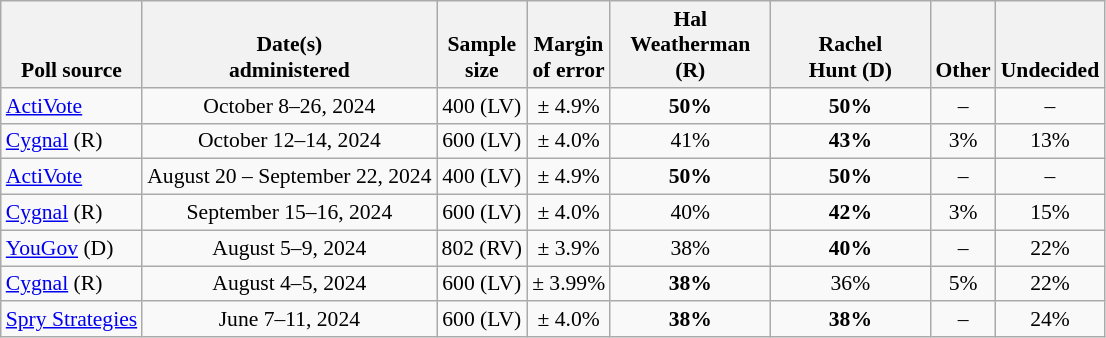<table class="wikitable" style="font-size:90%;text-align:center;">
<tr valign=bottom>
<th>Poll source</th>
<th>Date(s)<br>administered</th>
<th>Sample<br>size</th>
<th>Margin<br>of error</th>
<th style="width:100px;">Hal<br>Weatherman (R)</th>
<th style="width:100px;">Rachel<br>Hunt (D)</th>
<th>Other</th>
<th>Undecided</th>
</tr>
<tr>
<td style="text-align:left;"><a href='#'>ActiVote</a></td>
<td>October 8–26, 2024</td>
<td>400 (LV)</td>
<td>± 4.9%</td>
<td><strong>50%</strong></td>
<td><strong>50%</strong></td>
<td>–</td>
<td>–</td>
</tr>
<tr>
<td style="text-align:left;"><a href='#'>Cygnal</a> (R)</td>
<td>October 12–14, 2024</td>
<td>600 (LV)</td>
<td>± 4.0%</td>
<td>41%</td>
<td><strong>43%</strong></td>
<td>3%</td>
<td>13%</td>
</tr>
<tr>
<td style="text-align:left;"><a href='#'>ActiVote</a></td>
<td>August 20 – September 22, 2024</td>
<td>400 (LV)</td>
<td>± 4.9%</td>
<td><strong>50%</strong></td>
<td><strong>50%</strong></td>
<td>–</td>
<td>–</td>
</tr>
<tr>
<td style="text-align:left;"><a href='#'>Cygnal</a> (R)</td>
<td>September 15–16, 2024</td>
<td>600 (LV)</td>
<td>± 4.0%</td>
<td>40%</td>
<td><strong>42%</strong></td>
<td>3%</td>
<td>15%</td>
</tr>
<tr>
<td style="text-align:left;"><a href='#'>YouGov</a> (D)</td>
<td>August 5–9, 2024</td>
<td>802 (RV)</td>
<td>± 3.9%</td>
<td>38%</td>
<td><strong>40%</strong></td>
<td>–</td>
<td>22%</td>
</tr>
<tr>
<td style="text-align:left;"><a href='#'>Cygnal</a> (R)</td>
<td data-sort-value="2024-08-09">August 4–5, 2024</td>
<td>600 (LV)</td>
<td>± 3.99%</td>
<td><strong>38%</strong></td>
<td>36%</td>
<td>5%</td>
<td>22%</td>
</tr>
<tr>
<td style="text-align:left;"><a href='#'>Spry Strategies</a></td>
<td data-sort-value="2024-06-18">June 7–11, 2024</td>
<td>600 (LV)</td>
<td>± 4.0%</td>
<td><strong>38%</strong></td>
<td><strong>38%</strong></td>
<td>–</td>
<td>24%</td>
</tr>
</table>
